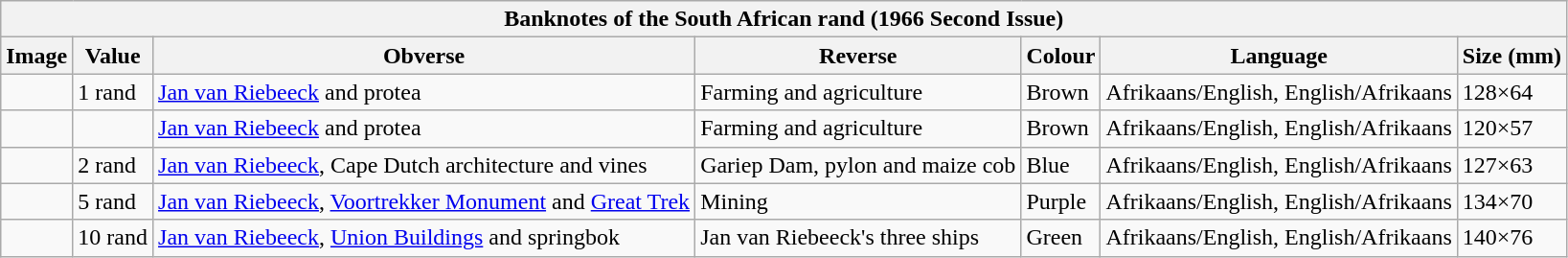<table class="wikitable" style="font-size: 100%">
<tr>
<th colspan="7">Banknotes of the South African rand (1966 Second Issue)</th>
</tr>
<tr>
<th>Image</th>
<th>Value</th>
<th>Obverse</th>
<th>Reverse</th>
<th>Colour</th>
<th>Language</th>
<th>Size (mm)</th>
</tr>
<tr>
<td style="text-align:center;"></td>
<td>1 rand</td>
<td><a href='#'>Jan van Riebeeck</a> and protea</td>
<td>Farming and agriculture</td>
<td>Brown</td>
<td>Afrikaans/English, English/Afrikaans</td>
<td>128×64</td>
</tr>
<tr>
<td></td>
<td></td>
<td><a href='#'>Jan van Riebeeck</a> and protea</td>
<td>Farming and agriculture</td>
<td>Brown</td>
<td>Afrikaans/English, English/Afrikaans</td>
<td>120×57</td>
</tr>
<tr>
<td></td>
<td>2 rand</td>
<td><a href='#'>Jan van Riebeeck</a>, Cape Dutch architecture and vines</td>
<td>Gariep Dam, pylon and maize cob</td>
<td>Blue</td>
<td>Afrikaans/English, English/Afrikaans</td>
<td>127×63</td>
</tr>
<tr>
<td style="text-align:center;"></td>
<td>5 rand</td>
<td><a href='#'>Jan van Riebeeck</a>, <a href='#'>Voortrekker Monument</a> and <a href='#'>Great Trek</a></td>
<td>Mining</td>
<td>Purple</td>
<td>Afrikaans/English, English/Afrikaans</td>
<td>134×70</td>
</tr>
<tr>
<td style="text-align:center;"></td>
<td>10 rand</td>
<td><a href='#'>Jan van Riebeeck</a>, <a href='#'>Union Buildings</a> and springbok</td>
<td>Jan van Riebeeck's three ships</td>
<td>Green</td>
<td>Afrikaans/English, English/Afrikaans</td>
<td>140×76</td>
</tr>
</table>
